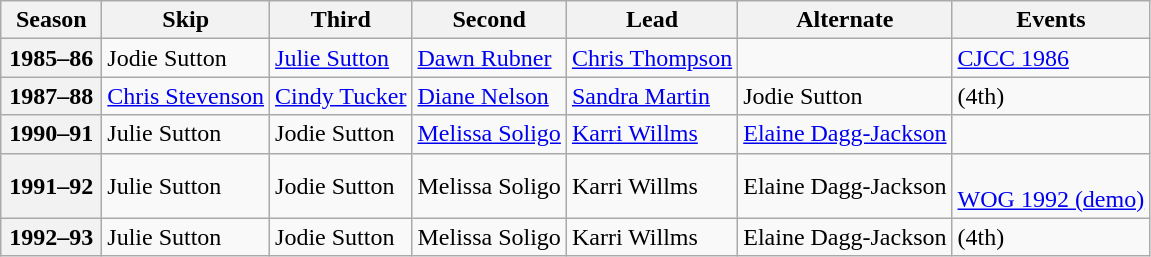<table class="wikitable">
<tr>
<th scope="col" width=60>Season</th>
<th scope="col">Skip</th>
<th scope="col">Third</th>
<th scope="col">Second</th>
<th scope="col">Lead</th>
<th scope="col">Alternate</th>
<th scope="col">Events</th>
</tr>
<tr>
<th scope="row">1985–86</th>
<td>Jodie Sutton</td>
<td><a href='#'>Julie Sutton</a></td>
<td><a href='#'>Dawn Rubner</a></td>
<td><a href='#'>Chris Thompson</a></td>
<td></td>
<td><a href='#'>CJCC 1986</a> </td>
</tr>
<tr>
<th scope="row">1987–88</th>
<td><a href='#'>Chris Stevenson</a></td>
<td><a href='#'>Cindy Tucker</a></td>
<td><a href='#'>Diane Nelson</a></td>
<td><a href='#'>Sandra Martin</a></td>
<td>Jodie Sutton</td>
<td> (4th)</td>
</tr>
<tr>
<th scope="row">1990–91</th>
<td>Julie Sutton</td>
<td>Jodie Sutton</td>
<td><a href='#'>Melissa Soligo</a></td>
<td><a href='#'>Karri Willms</a></td>
<td><a href='#'>Elaine Dagg-Jackson</a></td>
<td> <br> </td>
</tr>
<tr>
<th scope="row">1991–92</th>
<td>Julie Sutton</td>
<td>Jodie Sutton</td>
<td>Melissa Soligo</td>
<td>Karri Willms</td>
<td>Elaine Dagg-Jackson</td>
<td> <br><a href='#'>WOG 1992 (demo)</a> </td>
</tr>
<tr>
<th scope="row">1992–93</th>
<td>Julie Sutton</td>
<td>Jodie Sutton</td>
<td>Melissa Soligo</td>
<td>Karri Willms</td>
<td>Elaine Dagg-Jackson</td>
<td> (4th)</td>
</tr>
</table>
